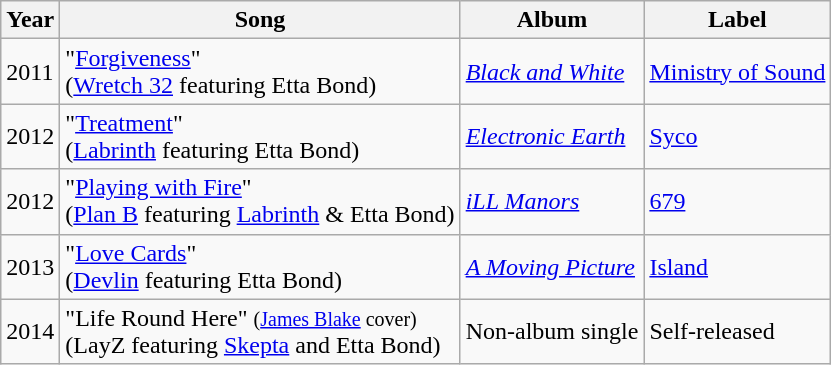<table class="wikitable">
<tr>
<th>Year</th>
<th>Song</th>
<th>Album</th>
<th>Label</th>
</tr>
<tr>
<td>2011</td>
<td>"<a href='#'>Forgiveness</a>"<br><span>(<a href='#'>Wretch 32</a> featuring Etta Bond)</span></td>
<td><em><a href='#'>Black and White</a></em></td>
<td><a href='#'>Ministry of Sound</a></td>
</tr>
<tr>
<td>2012</td>
<td>"<a href='#'>Treatment</a>"<br><span>(<a href='#'>Labrinth</a> featuring Etta Bond)</span></td>
<td><em><a href='#'>Electronic Earth</a></em></td>
<td><a href='#'>Syco</a></td>
</tr>
<tr>
<td>2012</td>
<td>"<a href='#'>Playing with Fire</a>"<br><span>(<a href='#'>Plan B</a> featuring <a href='#'>Labrinth</a> & Etta Bond)</span></td>
<td><em><a href='#'>iLL Manors</a></em></td>
<td><a href='#'>679</a></td>
</tr>
<tr>
<td>2013</td>
<td>"<a href='#'>Love Cards</a>"<br><span>(<a href='#'>Devlin</a> featuring Etta Bond)</span></td>
<td><em><a href='#'>A Moving Picture</a></em></td>
<td><a href='#'>Island</a></td>
</tr>
<tr>
<td>2014</td>
<td>"Life Round Here" <small>(<a href='#'>James Blake</a> cover)</small><br><span>(LayZ featuring <a href='#'>Skepta</a> and Etta Bond)</span></td>
<td>Non-album single</td>
<td>Self-released</td>
</tr>
</table>
